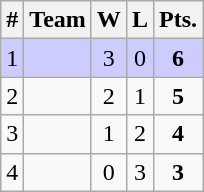<table class=wikitable style="text-align:center;">
<tr>
<th>#</th>
<th>Team</th>
<th>W</th>
<th>L</th>
<th>Pts.</th>
</tr>
<tr bgcolor=#CCCCFF>
<td>1</td>
<td align=left></td>
<td>3</td>
<td>0</td>
<td><strong>6</strong></td>
</tr>
<tr>
<td>2</td>
<td align=left></td>
<td>2</td>
<td>1</td>
<td><strong>5</strong></td>
</tr>
<tr>
<td>3</td>
<td align=left></td>
<td>1</td>
<td>2</td>
<td><strong>4</strong></td>
</tr>
<tr>
<td>4</td>
<td align=left></td>
<td>0</td>
<td>3</td>
<td><strong>3</strong></td>
</tr>
</table>
